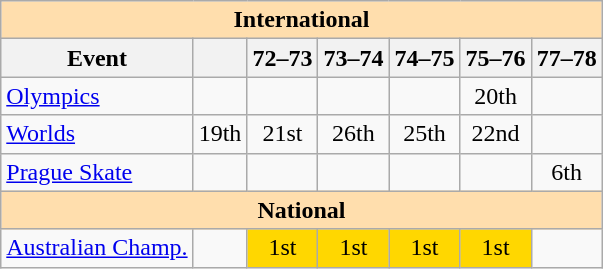<table class="wikitable" style="text-align:center">
<tr>
<th style="background-color: #ffdead; " colspan=7 align=center>International</th>
</tr>
<tr>
<th>Event</th>
<th></th>
<th>72–73</th>
<th>73–74</th>
<th>74–75</th>
<th>75–76</th>
<th>77–78</th>
</tr>
<tr>
<td align=left><a href='#'>Olympics</a></td>
<td></td>
<td></td>
<td></td>
<td></td>
<td>20th</td>
<td></td>
</tr>
<tr>
<td align=left><a href='#'>Worlds</a></td>
<td>19th</td>
<td>21st</td>
<td>26th</td>
<td>25th</td>
<td>22nd</td>
<td></td>
</tr>
<tr>
<td align=left><a href='#'>Prague Skate</a></td>
<td></td>
<td></td>
<td></td>
<td></td>
<td></td>
<td>6th</td>
</tr>
<tr>
<th style="background-color: #ffdead; " colspan=7 align=center>National</th>
</tr>
<tr>
<td align=left><a href='#'>Australian Champ.</a></td>
<td></td>
<td bgcolor=gold>1st</td>
<td bgcolor=gold>1st</td>
<td bgcolor=gold>1st</td>
<td bgcolor=gold>1st</td>
<td></td>
</tr>
</table>
